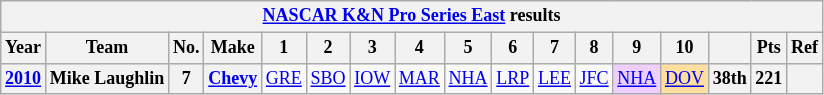<table class="wikitable" style="text-align:center; font-size:75%">
<tr>
<th colspan=45><a href='#'>NASCAR K&N Pro Series East</a> results</th>
</tr>
<tr>
<th>Year</th>
<th>Team</th>
<th>No.</th>
<th>Make</th>
<th>1</th>
<th>2</th>
<th>3</th>
<th>4</th>
<th>5</th>
<th>6</th>
<th>7</th>
<th>8</th>
<th>9</th>
<th>10</th>
<th></th>
<th>Pts</th>
<th>Ref</th>
</tr>
<tr>
<th><a href='#'>2010</a></th>
<th>Mike Laughlin</th>
<th>7</th>
<th><a href='#'>Chevy</a></th>
<td><a href='#'>GRE</a></td>
<td><a href='#'>SBO</a></td>
<td><a href='#'>IOW</a></td>
<td><a href='#'>MAR</a></td>
<td><a href='#'>NHA</a></td>
<td><a href='#'>LRP</a></td>
<td><a href='#'>LEE</a></td>
<td><a href='#'>JFC</a></td>
<td style="background:#EFCFFF;"><a href='#'>NHA</a><br></td>
<td style="background:#FFDF9F;"><a href='#'>DOV</a><br></td>
<th>38th</th>
<th>221</th>
<th></th>
</tr>
</table>
